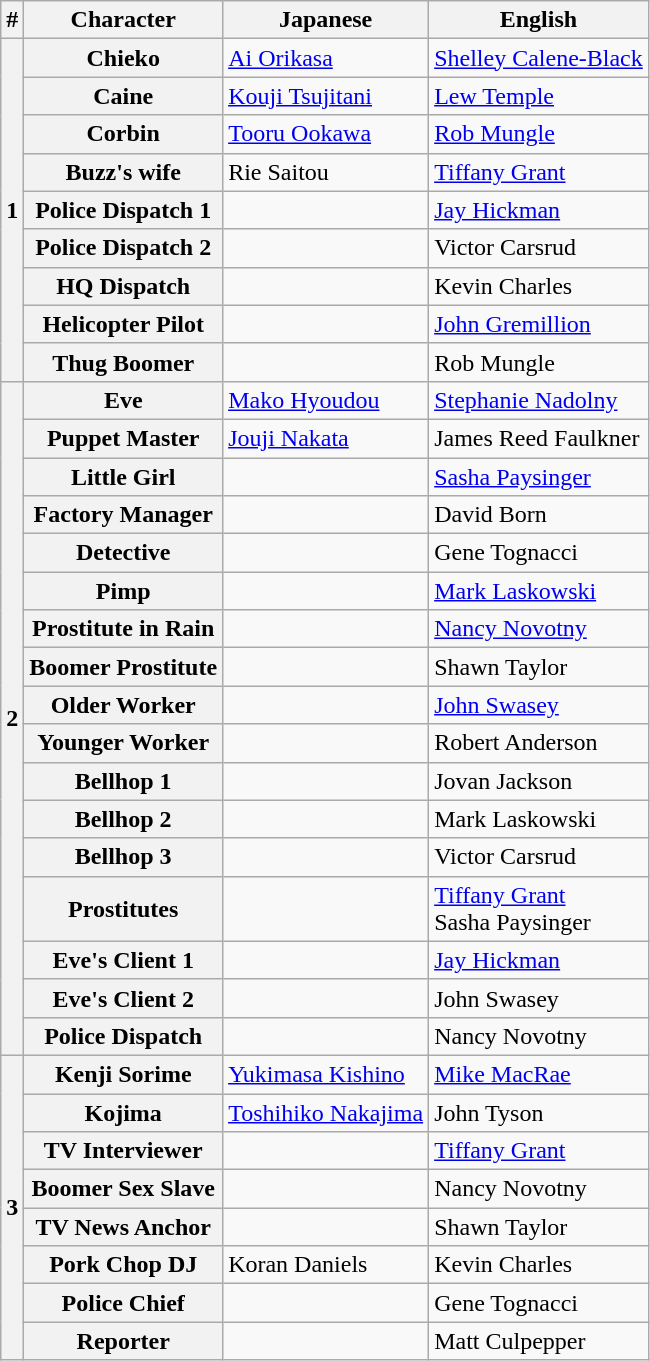<table class="wikitable mw-collapsible mw-collapsed">
<tr>
<th>#</th>
<th>Character</th>
<th>Japanese</th>
<th>English</th>
</tr>
<tr>
<th rowspan="9">1</th>
<th>Chieko</th>
<td><a href='#'>Ai Orikasa</a></td>
<td><a href='#'>Shelley Calene-Black</a></td>
</tr>
<tr>
<th>Caine</th>
<td><a href='#'>Kouji Tsujitani</a></td>
<td><a href='#'>Lew Temple</a></td>
</tr>
<tr>
<th>Corbin</th>
<td><a href='#'>Tooru Ookawa</a></td>
<td><a href='#'>Rob Mungle</a></td>
</tr>
<tr>
<th>Buzz's wife</th>
<td>Rie Saitou</td>
<td><a href='#'>Tiffany Grant</a></td>
</tr>
<tr>
<th>Police Dispatch 1</th>
<td></td>
<td><a href='#'>Jay Hickman</a></td>
</tr>
<tr>
<th>Police Dispatch 2</th>
<td></td>
<td>Victor Carsrud</td>
</tr>
<tr>
<th>HQ Dispatch</th>
<td></td>
<td>Kevin Charles</td>
</tr>
<tr>
<th>Helicopter Pilot</th>
<td></td>
<td><a href='#'>John Gremillion</a></td>
</tr>
<tr>
<th>Thug Boomer</th>
<td></td>
<td>Rob Mungle</td>
</tr>
<tr>
<th rowspan="17">2</th>
<th>Eve</th>
<td><a href='#'>Mako Hyoudou</a></td>
<td><a href='#'>Stephanie Nadolny</a></td>
</tr>
<tr>
<th>Puppet Master</th>
<td><a href='#'>Jouji Nakata</a></td>
<td>James Reed Faulkner</td>
</tr>
<tr>
<th>Little Girl</th>
<td></td>
<td><a href='#'>Sasha Paysinger</a></td>
</tr>
<tr>
<th>Factory Manager</th>
<td></td>
<td>David Born</td>
</tr>
<tr>
<th>Detective</th>
<td></td>
<td>Gene Tognacci</td>
</tr>
<tr>
<th>Pimp</th>
<td></td>
<td><a href='#'>Mark Laskowski</a></td>
</tr>
<tr>
<th>Prostitute in Rain</th>
<td></td>
<td><a href='#'>Nancy Novotny</a></td>
</tr>
<tr>
<th>Boomer Prostitute</th>
<td></td>
<td>Shawn Taylor</td>
</tr>
<tr>
<th>Older Worker</th>
<td></td>
<td><a href='#'>John Swasey</a></td>
</tr>
<tr>
<th>Younger Worker</th>
<td></td>
<td>Robert Anderson</td>
</tr>
<tr>
<th>Bellhop 1</th>
<td></td>
<td>Jovan Jackson</td>
</tr>
<tr>
<th>Bellhop 2</th>
<td></td>
<td>Mark Laskowski</td>
</tr>
<tr>
<th>Bellhop 3</th>
<td></td>
<td>Victor Carsrud</td>
</tr>
<tr>
<th>Prostitutes</th>
<td></td>
<td><a href='#'>Tiffany Grant</a><br>Sasha Paysinger</td>
</tr>
<tr>
<th>Eve's Client 1</th>
<td></td>
<td><a href='#'>Jay Hickman</a></td>
</tr>
<tr>
<th>Eve's Client 2</th>
<td></td>
<td>John Swasey</td>
</tr>
<tr>
<th>Police Dispatch</th>
<td></td>
<td>Nancy Novotny</td>
</tr>
<tr>
<th rowspan="8">3</th>
<th>Kenji Sorime</th>
<td><a href='#'>Yukimasa Kishino</a></td>
<td><a href='#'>Mike MacRae</a></td>
</tr>
<tr>
<th>Kojima</th>
<td><a href='#'>Toshihiko Nakajima</a></td>
<td>John Tyson</td>
</tr>
<tr>
<th>TV Interviewer</th>
<td></td>
<td><a href='#'>Tiffany Grant</a></td>
</tr>
<tr>
<th>Boomer Sex Slave</th>
<td></td>
<td>Nancy Novotny</td>
</tr>
<tr>
<th>TV News Anchor</th>
<td></td>
<td>Shawn Taylor</td>
</tr>
<tr>
<th>Pork Chop DJ</th>
<td>Koran Daniels</td>
<td>Kevin Charles</td>
</tr>
<tr>
<th>Police Chief</th>
<td></td>
<td>Gene Tognacci</td>
</tr>
<tr>
<th>Reporter</th>
<td></td>
<td>Matt Culpepper</td>
</tr>
</table>
